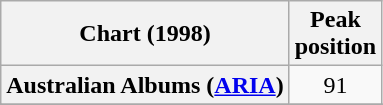<table class="wikitable sortable plainrowheaders">
<tr>
<th scope="col">Chart (1998)</th>
<th scope="col">Peak<br>position</th>
</tr>
<tr>
<th scope="row">Australian Albums (<a href='#'>ARIA</a>)</th>
<td style="text-align:center;">91</td>
</tr>
<tr>
</tr>
<tr>
</tr>
<tr>
</tr>
</table>
